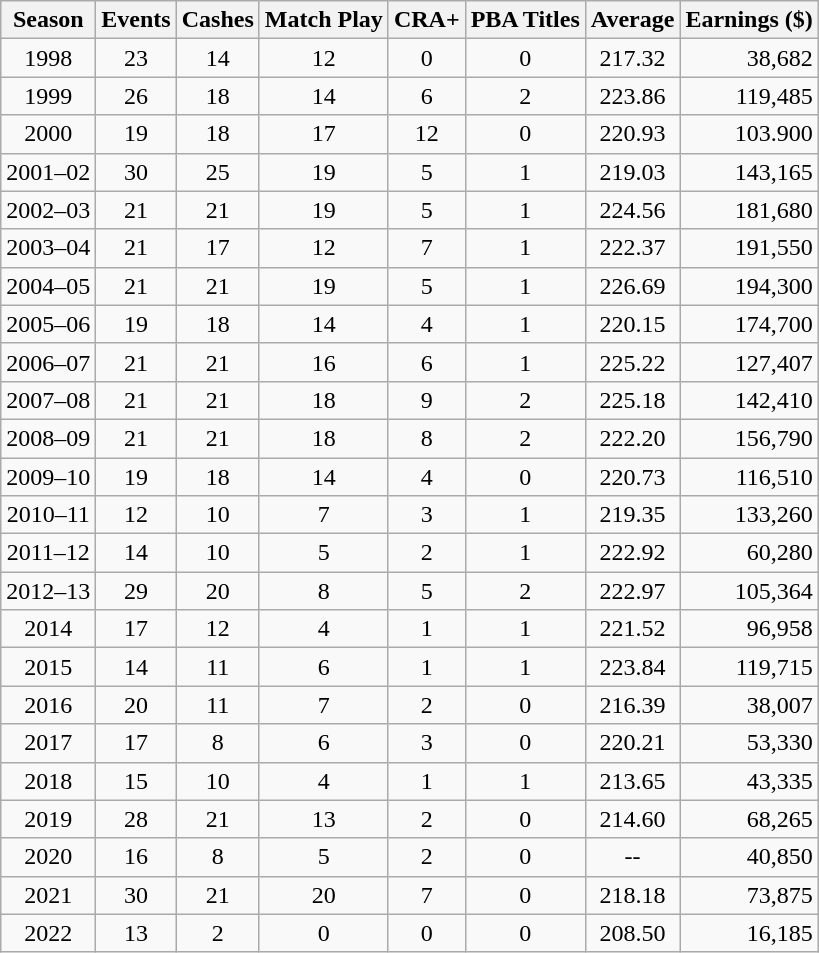<table class="wikitable" style="text-align:center">
<tr>
<th>Season</th>
<th>Events</th>
<th>Cashes</th>
<th>Match Play</th>
<th>CRA+</th>
<th>PBA Titles</th>
<th>Average</th>
<th>Earnings ($)</th>
</tr>
<tr>
<td>1998</td>
<td>23</td>
<td>14</td>
<td>12</td>
<td>0</td>
<td>0</td>
<td>217.32</td>
<td align=right>38,682</td>
</tr>
<tr>
<td>1999</td>
<td>26</td>
<td>18</td>
<td>14</td>
<td>6</td>
<td>2</td>
<td>223.86</td>
<td align=right>119,485</td>
</tr>
<tr>
<td>2000</td>
<td>19</td>
<td>18</td>
<td>17</td>
<td>12</td>
<td>0</td>
<td>220.93</td>
<td align=right>103.900</td>
</tr>
<tr>
<td>2001–02</td>
<td>30</td>
<td>25</td>
<td>19</td>
<td>5</td>
<td>1</td>
<td>219.03</td>
<td align=right>143,165</td>
</tr>
<tr>
<td>2002–03</td>
<td>21</td>
<td>21</td>
<td>19</td>
<td>5</td>
<td>1</td>
<td>224.56</td>
<td align=right>181,680</td>
</tr>
<tr>
<td>2003–04</td>
<td>21</td>
<td>17</td>
<td>12</td>
<td>7</td>
<td>1</td>
<td>222.37</td>
<td align=right>191,550</td>
</tr>
<tr>
<td>2004–05</td>
<td>21</td>
<td>21</td>
<td>19</td>
<td>5</td>
<td>1</td>
<td>226.69</td>
<td align=right>194,300</td>
</tr>
<tr>
<td>2005–06</td>
<td>19</td>
<td>18</td>
<td>14</td>
<td>4</td>
<td>1</td>
<td>220.15</td>
<td align=right>174,700</td>
</tr>
<tr>
<td>2006–07</td>
<td>21</td>
<td>21</td>
<td>16</td>
<td>6</td>
<td>1</td>
<td>225.22</td>
<td align=right>127,407</td>
</tr>
<tr>
<td>2007–08</td>
<td>21</td>
<td>21</td>
<td>18</td>
<td>9</td>
<td>2</td>
<td>225.18</td>
<td align=right>142,410</td>
</tr>
<tr>
<td>2008–09</td>
<td>21</td>
<td>21</td>
<td>18</td>
<td>8</td>
<td>2</td>
<td>222.20</td>
<td align=right>156,790</td>
</tr>
<tr>
<td>2009–10</td>
<td>19</td>
<td>18</td>
<td>14</td>
<td>4</td>
<td>0</td>
<td>220.73</td>
<td align=right>116,510</td>
</tr>
<tr>
<td>2010–11</td>
<td>12</td>
<td>10</td>
<td>7</td>
<td>3</td>
<td>1</td>
<td>219.35</td>
<td align=right>133,260</td>
</tr>
<tr>
<td>2011–12</td>
<td>14</td>
<td>10</td>
<td>5</td>
<td>2</td>
<td>1</td>
<td>222.92</td>
<td align=right>60,280</td>
</tr>
<tr>
<td>2012–13</td>
<td>29</td>
<td>20</td>
<td>8</td>
<td>5</td>
<td>2</td>
<td>222.97</td>
<td align=right>105,364</td>
</tr>
<tr>
<td>2014</td>
<td>17</td>
<td>12</td>
<td>4</td>
<td>1</td>
<td>1</td>
<td>221.52</td>
<td align=right>96,958</td>
</tr>
<tr>
<td>2015</td>
<td>14</td>
<td>11</td>
<td>6</td>
<td>1</td>
<td>1</td>
<td>223.84</td>
<td align=right>119,715</td>
</tr>
<tr>
<td>2016</td>
<td>20</td>
<td>11</td>
<td>7</td>
<td>2</td>
<td>0</td>
<td>216.39</td>
<td align=right>38,007</td>
</tr>
<tr>
<td>2017</td>
<td>17</td>
<td>8</td>
<td>6</td>
<td>3</td>
<td>0</td>
<td>220.21</td>
<td align=right>53,330</td>
</tr>
<tr>
<td>2018</td>
<td>15</td>
<td>10</td>
<td>4</td>
<td>1</td>
<td>1</td>
<td>213.65</td>
<td align=right>43,335</td>
</tr>
<tr>
<td>2019</td>
<td>28</td>
<td>21</td>
<td>13</td>
<td>2</td>
<td>0</td>
<td>214.60</td>
<td align=right>68,265</td>
</tr>
<tr>
<td>2020</td>
<td>16</td>
<td>8</td>
<td>5</td>
<td>2</td>
<td>0</td>
<td>--</td>
<td align=right>40,850</td>
</tr>
<tr>
<td>2021</td>
<td>30</td>
<td>21</td>
<td>20</td>
<td>7</td>
<td>0</td>
<td>218.18</td>
<td align=right>73,875</td>
</tr>
<tr>
<td>2022</td>
<td>13</td>
<td>2</td>
<td>0</td>
<td>0</td>
<td>0</td>
<td>208.50</td>
<td align=right>16,185</td>
</tr>
</table>
